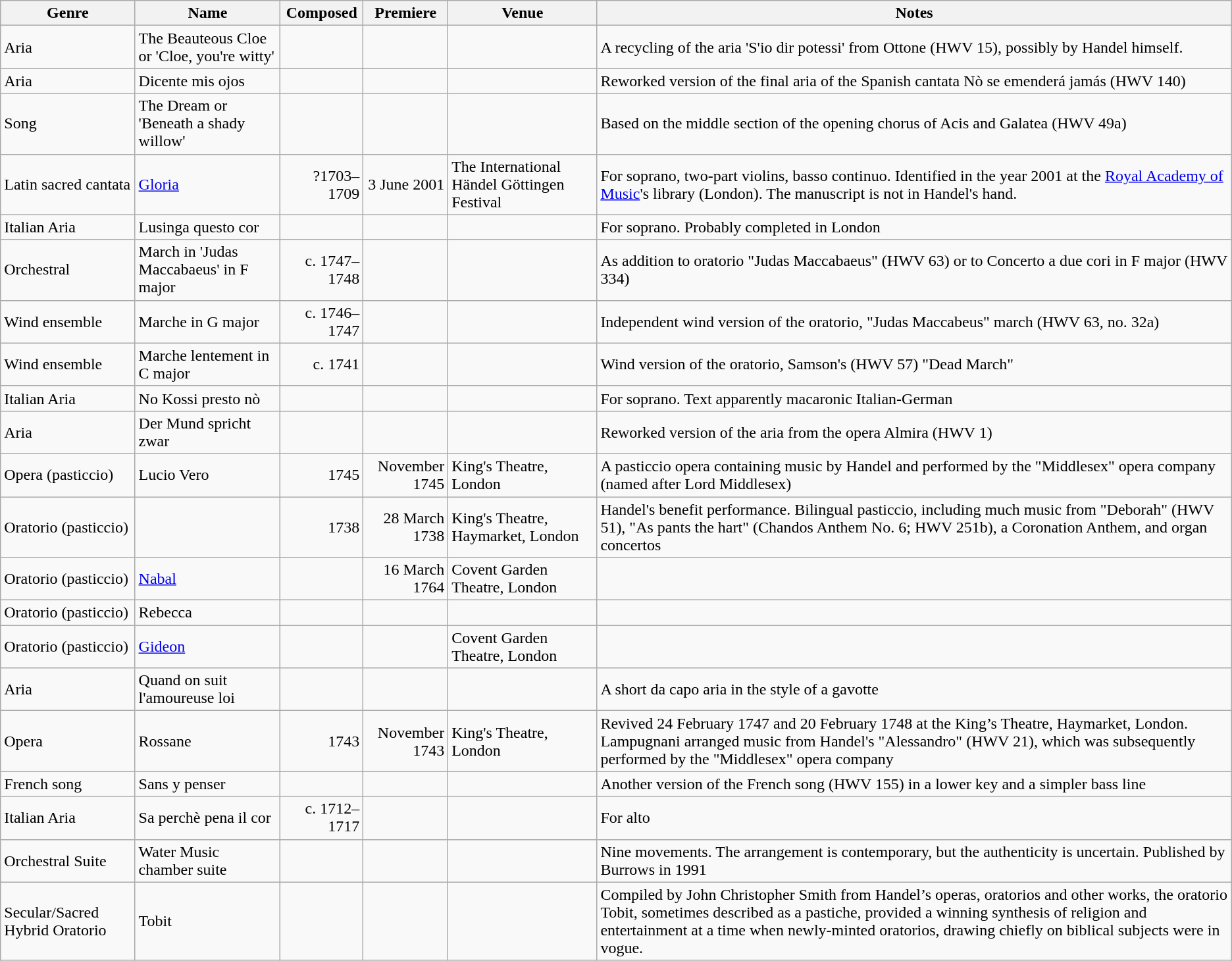<table class="wikitable sortable">
<tr>
<th>Genre</th>
<th>Name</th>
<th>Composed</th>
<th>Premiere</th>
<th>Venue</th>
<th class="unsortable">Notes</th>
</tr>
<tr>
<td>Aria</td>
<td>The Beauteous Cloe or 'Cloe, you're witty'</td>
<td align="right"></td>
<td align="right"></td>
<td></td>
<td>A recycling of the aria 'S'io dir potessi' from Ottone (HWV 15), possibly by Handel himself.</td>
</tr>
<tr>
<td>Aria</td>
<td>Dicente mis ojos</td>
<td align="right"></td>
<td align="right"></td>
<td></td>
<td>Reworked version of the final aria of the Spanish cantata Nò se emenderá jamás (HWV 140)</td>
</tr>
<tr>
<td>Song</td>
<td>The Dream or 'Beneath a shady willow'</td>
<td align="right"></td>
<td align="right"></td>
<td></td>
<td>Based on the middle section of the opening chorus of Acis and Galatea (HWV 49a)</td>
</tr>
<tr>
<td>Latin sacred cantata</td>
<td><a href='#'>Gloria</a></td>
<td align="right">?1703–1709</td>
<td align="right">3 June 2001</td>
<td>The International Händel Göttingen Festival</td>
<td>For soprano, two-part violins, basso continuo. Identified in the year 2001 at the <a href='#'>Royal Academy of Music</a>'s library (London). The manuscript is not in Handel's hand.</td>
</tr>
<tr>
<td>Italian Aria</td>
<td>Lusinga questo cor</td>
<td align="right"></td>
<td align="right"></td>
<td></td>
<td>For soprano. Probably completed in London</td>
</tr>
<tr>
<td>Orchestral</td>
<td>March in 'Judas Maccabaeus' in F major</td>
<td align="right">c. 1747–1748</td>
<td align="right"></td>
<td></td>
<td>As addition to oratorio "Judas Maccabaeus" (HWV 63) or to Concerto a due cori in F major (HWV 334)</td>
</tr>
<tr>
<td>Wind ensemble</td>
<td>Marche in G major</td>
<td align="right">c. 1746–1747</td>
<td align="right"></td>
<td></td>
<td>Independent wind version of the oratorio, "Judas Maccabeus" march (HWV 63, no. 32a)</td>
</tr>
<tr>
<td>Wind ensemble</td>
<td>Marche lentement in C major</td>
<td align="right">c. 1741</td>
<td align="right"></td>
<td></td>
<td>Wind version of the oratorio, Samson's (HWV 57) "Dead March"</td>
</tr>
<tr>
<td>Italian Aria</td>
<td>No Kossi presto nò</td>
<td align="right"></td>
<td align="right"></td>
<td></td>
<td>For soprano. Text apparently macaronic Italian-German</td>
</tr>
<tr>
<td>Aria</td>
<td>Der Mund spricht zwar</td>
<td align="right"></td>
<td align="right"></td>
<td></td>
<td>Reworked version of the aria from the opera Almira (HWV 1)</td>
</tr>
<tr>
<td>Opera (pasticcio)</td>
<td>Lucio Vero</td>
<td align="right">1745</td>
<td align="right">November 1745</td>
<td>King's Theatre, London</td>
<td>A pasticcio opera containing music by Handel and performed by the "Middlesex" opera company (named after Lord Middlesex)</td>
</tr>
<tr>
<td>Oratorio (pasticcio)</td>
<td></td>
<td align="right">1738</td>
<td align="right">28 March 1738</td>
<td>King's Theatre, Haymarket, London</td>
<td>Handel's benefit performance. Bilingual pasticcio, including much music from "Deborah" (HWV 51), "As pants the hart" (Chandos Anthem No. 6; HWV 251b), a Coronation Anthem, and organ concertos</td>
</tr>
<tr>
<td>Oratorio (pasticcio)</td>
<td><a href='#'>Nabal</a></td>
<td align="right"></td>
<td align="right">16 March 1764</td>
<td>Covent Garden Theatre, London</td>
<td></td>
</tr>
<tr>
<td>Oratorio (pasticcio)</td>
<td>Rebecca</td>
<td align="right"></td>
<td align="right"></td>
<td></td>
<td></td>
</tr>
<tr>
<td>Oratorio (pasticcio)</td>
<td><a href='#'>Gideon</a></td>
<td align="right"></td>
<td align="right"></td>
<td>Covent Garden Theatre, London</td>
<td></td>
</tr>
<tr>
<td>Aria</td>
<td>Quand on suit l'amoureuse loi</td>
<td align="right"></td>
<td align="right"></td>
<td></td>
<td>A short da capo aria in the style of a gavotte</td>
</tr>
<tr>
<td>Opera</td>
<td>Rossane</td>
<td align="right">1743</td>
<td align="right">November 1743</td>
<td>King's Theatre, London</td>
<td>Revived 24 February 1747 and 20 February 1748 at the King’s Theatre, Haymarket, London. Lampugnani arranged music from Handel's "Alessandro" (HWV 21), which was subsequently performed by the "Middlesex" opera company</td>
</tr>
<tr>
<td>French song</td>
<td>Sans y penser</td>
<td align="right"></td>
<td align="right"></td>
<td></td>
<td>Another version of the French song (HWV 155) in a lower key and a simpler bass line</td>
</tr>
<tr>
<td>Italian Aria</td>
<td>Sa perchè pena il cor</td>
<td align="right">c. 1712–1717</td>
<td align="right"></td>
<td></td>
<td>For alto</td>
</tr>
<tr>
<td>Orchestral Suite</td>
<td>Water Music chamber suite</td>
<td align="right"></td>
<td align="right"></td>
<td></td>
<td>Nine movements. The arrangement is contemporary, but the authenticity is uncertain. Published by Burrows in 1991</td>
</tr>
<tr>
<td>Secular/Sacred Hybrid Oratorio</td>
<td>Tobit</td>
<td align="right"></td>
<td align="right"></td>
<td></td>
<td>Compiled by John Christopher Smith from Handel’s operas, oratorios and other works, the oratorio Tobit, sometimes described as a pastiche, provided a winning synthesis of religion and entertainment at a time when newly-minted oratorios, drawing chiefly on biblical subjects were in vogue.</td>
</tr>
</table>
